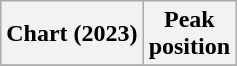<table class="wikitable plainrowheaders" style="text-align:center">
<tr>
<th scope="col">Chart (2023)</th>
<th scope="col">Peak<br>position</th>
</tr>
<tr>
</tr>
</table>
